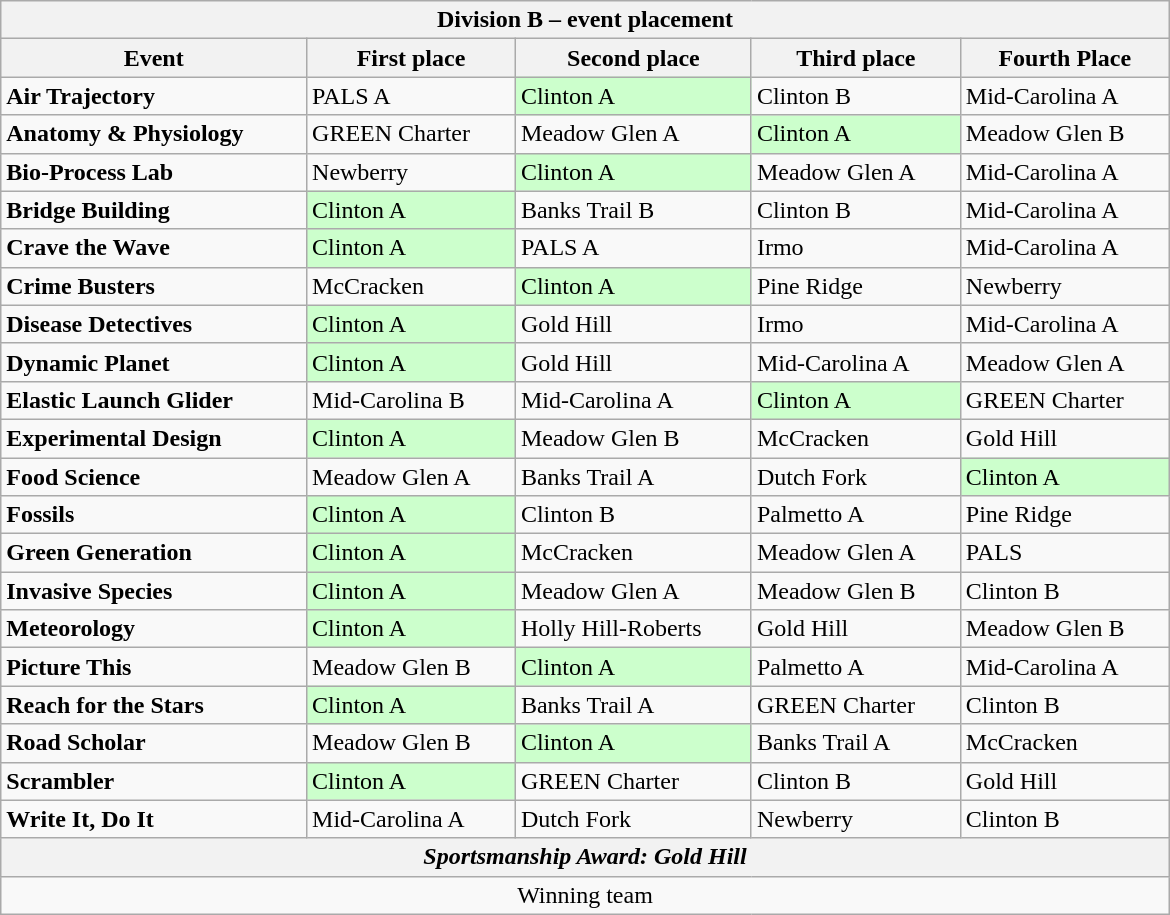<table class="wikitable collapsible collapsed" style="float:left; width:780px">
<tr>
<th colspan=5>Division B – event placement</th>
</tr>
<tr>
<th>Event</th>
<th>First place</th>
<th>Second place</th>
<th>Third place</th>
<th>Fourth Place</th>
</tr>
<tr>
<td><strong>Air Trajectory</strong></td>
<td>PALS A</td>
<td style="background: #ccffcc">Clinton A</td>
<td>Clinton B</td>
<td>Mid-Carolina A</td>
</tr>
<tr>
<td><strong>Anatomy & Physiology</strong></td>
<td>GREEN Charter</td>
<td>Meadow Glen A</td>
<td style="background: #ccffcc">Clinton A</td>
<td>Meadow Glen B</td>
</tr>
<tr>
<td><strong>Bio-Process Lab</strong></td>
<td>Newberry</td>
<td style="background: #ccffcc">Clinton A</td>
<td>Meadow Glen A</td>
<td>Mid-Carolina A</td>
</tr>
<tr>
<td><strong>Bridge Building</strong></td>
<td style="background: #ccffcc">Clinton A</td>
<td>Banks Trail B</td>
<td>Clinton B</td>
<td>Mid-Carolina A</td>
</tr>
<tr>
<td><strong>Crave the Wave</strong></td>
<td style="background: #ccffcc">Clinton A</td>
<td>PALS A</td>
<td>Irmo</td>
<td>Mid-Carolina A</td>
</tr>
<tr>
<td><strong>Crime Busters</strong></td>
<td>McCracken</td>
<td style="background: #ccffcc">Clinton A</td>
<td>Pine Ridge</td>
<td>Newberry</td>
</tr>
<tr>
<td><strong>Disease Detectives</strong></td>
<td style="background: #ccffcc">Clinton A</td>
<td>Gold Hill</td>
<td>Irmo</td>
<td>Mid-Carolina A</td>
</tr>
<tr>
<td><strong>Dynamic Planet</strong></td>
<td style="background: #ccffcc">Clinton A</td>
<td>Gold Hill</td>
<td>Mid-Carolina A</td>
<td>Meadow Glen A</td>
</tr>
<tr>
<td><strong>Elastic Launch Glider</strong></td>
<td>Mid-Carolina B</td>
<td>Mid-Carolina A</td>
<td style="background: #ccffcc">Clinton A</td>
<td>GREEN Charter</td>
</tr>
<tr>
<td><strong>Experimental Design</strong></td>
<td style="background: #ccffcc">Clinton A</td>
<td>Meadow Glen B</td>
<td>McCracken</td>
<td>Gold Hill</td>
</tr>
<tr>
<td><strong>Food Science</strong></td>
<td>Meadow Glen A</td>
<td>Banks Trail A</td>
<td>Dutch Fork</td>
<td style="background: #ccffcc">Clinton A</td>
</tr>
<tr>
<td><strong>Fossils</strong></td>
<td style="background: #ccffcc">Clinton A</td>
<td>Clinton B</td>
<td>Palmetto A</td>
<td>Pine Ridge</td>
</tr>
<tr>
<td><strong>Green Generation</strong></td>
<td style="background: #ccffcc">Clinton A</td>
<td>McCracken</td>
<td>Meadow Glen A</td>
<td>PALS</td>
</tr>
<tr>
<td><strong>Invasive Species</strong></td>
<td style="background: #ccffcc">Clinton A</td>
<td>Meadow Glen A</td>
<td>Meadow Glen B</td>
<td>Clinton B</td>
</tr>
<tr>
<td><strong>Meteorology</strong></td>
<td style="background: #ccffcc">Clinton A</td>
<td>Holly Hill-Roberts</td>
<td>Gold Hill</td>
<td>Meadow Glen B</td>
</tr>
<tr>
<td><strong>Picture This</strong></td>
<td>Meadow Glen B</td>
<td style="background: #ccffcc">Clinton A</td>
<td>Palmetto A</td>
<td>Mid-Carolina A</td>
</tr>
<tr>
<td><strong>Reach for the Stars</strong></td>
<td style="background: #ccffcc">Clinton A</td>
<td>Banks Trail A</td>
<td>GREEN Charter</td>
<td>Clinton B</td>
</tr>
<tr>
<td><strong>Road Scholar</strong></td>
<td>Meadow Glen B</td>
<td style="background: #ccffcc">Clinton A</td>
<td>Banks Trail A</td>
<td>McCracken</td>
</tr>
<tr>
<td><strong>Scrambler</strong></td>
<td style="background: #ccffcc">Clinton A</td>
<td>GREEN Charter</td>
<td>Clinton B</td>
<td>Gold Hill</td>
</tr>
<tr>
<td><strong>Write It, Do It</strong></td>
<td>Mid-Carolina A</td>
<td>Dutch Fork</td>
<td>Newberry</td>
<td>Clinton B</td>
</tr>
<tr>
<th colspan=5><em>Sportsmanship Award: Gold Hill</em></th>
</tr>
<tr>
<td colspan=5 style=text-align:center> Winning team</td>
</tr>
</table>
